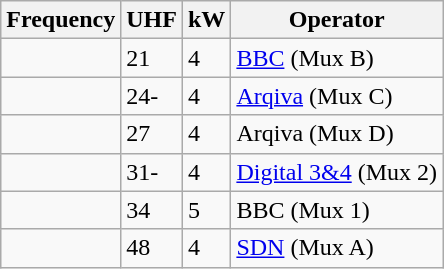<table class="wikitable sortable">
<tr>
<th>Frequency</th>
<th>UHF</th>
<th>kW</th>
<th>Operator</th>
</tr>
<tr>
<td></td>
<td>21</td>
<td>4</td>
<td><a href='#'>BBC</a> (Mux B)</td>
</tr>
<tr>
<td></td>
<td>24-</td>
<td>4</td>
<td><a href='#'>Arqiva</a> (Mux C)</td>
</tr>
<tr>
<td></td>
<td>27</td>
<td>4</td>
<td>Arqiva (Mux D)</td>
</tr>
<tr>
<td></td>
<td>31-</td>
<td>4</td>
<td><a href='#'>Digital 3&4</a> (Mux 2)</td>
</tr>
<tr>
<td></td>
<td>34</td>
<td>5</td>
<td>BBC (Mux 1)</td>
</tr>
<tr>
<td></td>
<td>48</td>
<td>4</td>
<td><a href='#'>SDN</a> (Mux A)</td>
</tr>
</table>
